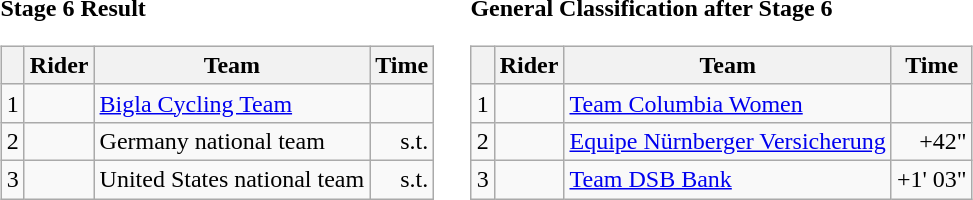<table>
<tr>
<td><strong>Stage 6 Result</strong><br><table class=wikitable>
<tr>
<th></th>
<th>Rider</th>
<th>Team</th>
<th>Time</th>
</tr>
<tr>
<td>1</td>
<td></td>
<td><a href='#'>Bigla Cycling Team</a></td>
<td align=right></td>
</tr>
<tr>
<td>2</td>
<td></td>
<td>Germany national team</td>
<td align=right>s.t.</td>
</tr>
<tr>
<td>3</td>
<td></td>
<td>United States national team</td>
<td align=right>s.t.</td>
</tr>
</table>
</td>
<td></td>
<td><strong>General Classification after Stage 6</strong><br><table class="wikitable">
<tr>
<th></th>
<th>Rider</th>
<th>Team</th>
<th>Time</th>
</tr>
<tr>
<td>1</td>
<td></td>
<td><a href='#'>Team Columbia Women</a></td>
<td align="right"></td>
</tr>
<tr>
<td>2</td>
<td></td>
<td><a href='#'>Equipe Nürnberger Versicherung</a></td>
<td align="right">+42"</td>
</tr>
<tr>
<td>3</td>
<td></td>
<td><a href='#'>Team DSB Bank</a></td>
<td align="right">+1' 03"</td>
</tr>
</table>
</td>
</tr>
</table>
